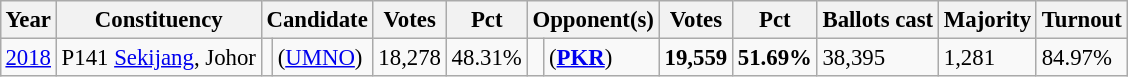<table class="wikitable" style="margin:0.5em ; font-size:95%">
<tr>
<th>Year</th>
<th>Constituency</th>
<th colspan=2>Candidate</th>
<th>Votes</th>
<th>Pct</th>
<th colspan=2>Opponent(s)</th>
<th>Votes</th>
<th>Pct</th>
<th>Ballots cast</th>
<th>Majority</th>
<th>Turnout</th>
</tr>
<tr>
<td><a href='#'>2018</a></td>
<td>P141 <a href='#'>Sekijang</a>, Johor</td>
<td></td>
<td> (<a href='#'>UMNO</a>)</td>
<td align="right">18,278</td>
<td>48.31%</td>
<td></td>
<td> (<a href='#'><strong>PKR</strong></a>)</td>
<td align="right"><strong>19,559</strong></td>
<td><strong>51.69%</strong></td>
<td>38,395</td>
<td>1,281</td>
<td>84.97%</td>
</tr>
</table>
